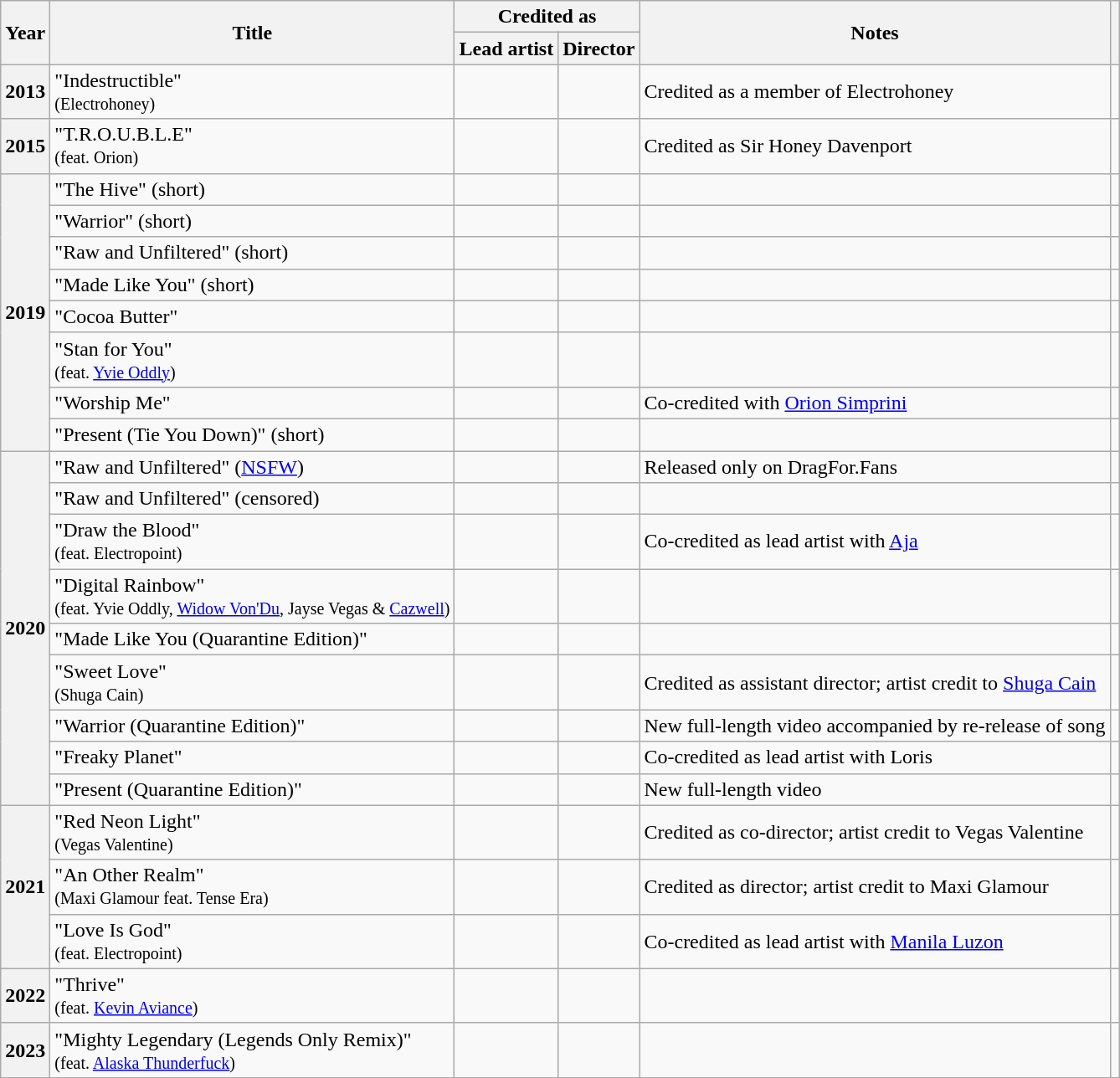<table class="wikitable plainrowheaders sortable">
<tr>
<th rowspan="2">Year</th>
<th rowspan="2">Title</th>
<th colspan="2">Credited as</th>
<th rowspan="2" class="unsortable">Notes</th>
<th rowspan="2"  style="text-align: center;" class="unsortable"></th>
</tr>
<tr>
<th>Lead artist</th>
<th>Director</th>
</tr>
<tr>
<th scope="row">2013</th>
<td>"Indestructible"<br><small>(Electrohoney)</small></td>
<td></td>
<td></td>
<td>Credited as a member of Electrohoney</td>
<td style="text-align: center;"></td>
</tr>
<tr>
<th scope="row">2015</th>
<td>"T.R.O.U.B.L.E"<br><small>(feat. Orion)</small></td>
<td></td>
<td></td>
<td>Credited as Sir Honey Davenport</td>
<td style="text-align: center;"></td>
</tr>
<tr>
<th scope="row" rowspan="8">2019</th>
<td>"The Hive" (short)</td>
<td></td>
<td></td>
<td></td>
<td style="text-align: center;"></td>
</tr>
<tr>
<td>"Warrior" (short)</td>
<td></td>
<td></td>
<td></td>
<td style="text-align: center;"></td>
</tr>
<tr>
<td>"Raw and Unfiltered" (short)</td>
<td></td>
<td></td>
<td></td>
<td style="text-align: center;"></td>
</tr>
<tr>
<td>"Made Like You" (short)</td>
<td></td>
<td></td>
<td></td>
<td style="text-align: center;"></td>
</tr>
<tr>
<td>"Cocoa Butter"</td>
<td></td>
<td></td>
<td></td>
<td style="text-align: center;"></td>
</tr>
<tr>
<td>"Stan for You"<br><small>(feat. <a href='#'>Yvie Oddly</a>)</small></td>
<td></td>
<td></td>
<td></td>
<td style="text-align: center;"></td>
</tr>
<tr>
<td>"Worship Me"</td>
<td></td>
<td></td>
<td>Co-credited with <a href='#'>Orion Simprini</a></td>
<td style="text-align: center;"></td>
</tr>
<tr>
<td>"Present (Tie You Down)" (short)</td>
<td></td>
<td></td>
<td></td>
<td style="text-align: center;"></td>
</tr>
<tr>
<th scope="row" rowspan="9">2020</th>
<td>"Raw and Unfiltered" (<a href='#'>NSFW</a>)</td>
<td></td>
<td></td>
<td>Released only on DragFor.Fans</td>
<td style="text-align: center;"></td>
</tr>
<tr>
<td>"Raw and Unfiltered" (censored)</td>
<td></td>
<td></td>
<td></td>
<td style="text-align: center;"></td>
</tr>
<tr>
<td>"Draw the Blood"<br><small>(feat. Electropoint)</small></td>
<td></td>
<td></td>
<td>Co-credited as lead artist with <a href='#'>Aja</a></td>
<td style="text-align: center;"></td>
</tr>
<tr>
<td>"Digital Rainbow"<br><small>(feat. Yvie Oddly, <a href='#'>Widow Von'Du</a>, Jayse Vegas & <a href='#'>Cazwell</a>)</small></td>
<td></td>
<td></td>
<td></td>
<td style="text-align: center;"></td>
</tr>
<tr>
<td>"Made Like You (Quarantine Edition)"</td>
<td></td>
<td></td>
<td></td>
<td style="text-align: center;"></td>
</tr>
<tr>
<td>"Sweet Love"<br><small>(Shuga Cain)</small></td>
<td></td>
<td></td>
<td>Credited as assistant director; artist credit to <a href='#'>Shuga Cain</a></td>
<td style="text-align: center;"></td>
</tr>
<tr>
<td>"Warrior (Quarantine Edition)"</td>
<td></td>
<td></td>
<td>New full-length video accompanied by re-release of song</td>
<td style="text-align: center;"></td>
</tr>
<tr>
<td>"Freaky Planet"</td>
<td></td>
<td></td>
<td>Co-credited as lead artist with Loris</td>
<td style="text-align: center;"></td>
</tr>
<tr>
<td>"Present (Quarantine Edition)"</td>
<td></td>
<td></td>
<td>New full-length video</td>
<td style="text-align: center;"></td>
</tr>
<tr>
<th scope="row" rowspan="3">2021</th>
<td>"Red Neon Light"<br><small>(Vegas Valentine)</small></td>
<td></td>
<td></td>
<td>Credited as co-director; artist credit to Vegas Valentine</td>
<td style="text-align: center;"></td>
</tr>
<tr>
<td>"An Other Realm"<br><small>(Maxi Glamour feat. Tense Era)</small></td>
<td></td>
<td></td>
<td>Credited as director; artist credit to Maxi Glamour</td>
<td style="text-align: center;"></td>
</tr>
<tr>
<td>"Love Is God"<br><small>(feat. Electropoint)</small></td>
<td></td>
<td></td>
<td>Co-credited as lead artist with <a href='#'>Manila Luzon</a></td>
<td style="text-align: center;"></td>
</tr>
<tr>
<th scope="row" rowspan="1">2022</th>
<td>"Thrive"<br><small>(feat. <a href='#'>Kevin Aviance</a>)</small></td>
<td></td>
<td></td>
<td></td>
<td style="text-align: center;"></td>
</tr>
<tr>
<th scope="row" rowspan="1">2023</th>
<td>"Mighty Legendary (Legends Only Remix)"<br><small>(feat. <a href='#'>Alaska Thunderfuck</a>)</small></td>
<td></td>
<td></td>
<td></td>
<td style="text-align: center;"></td>
</tr>
</table>
